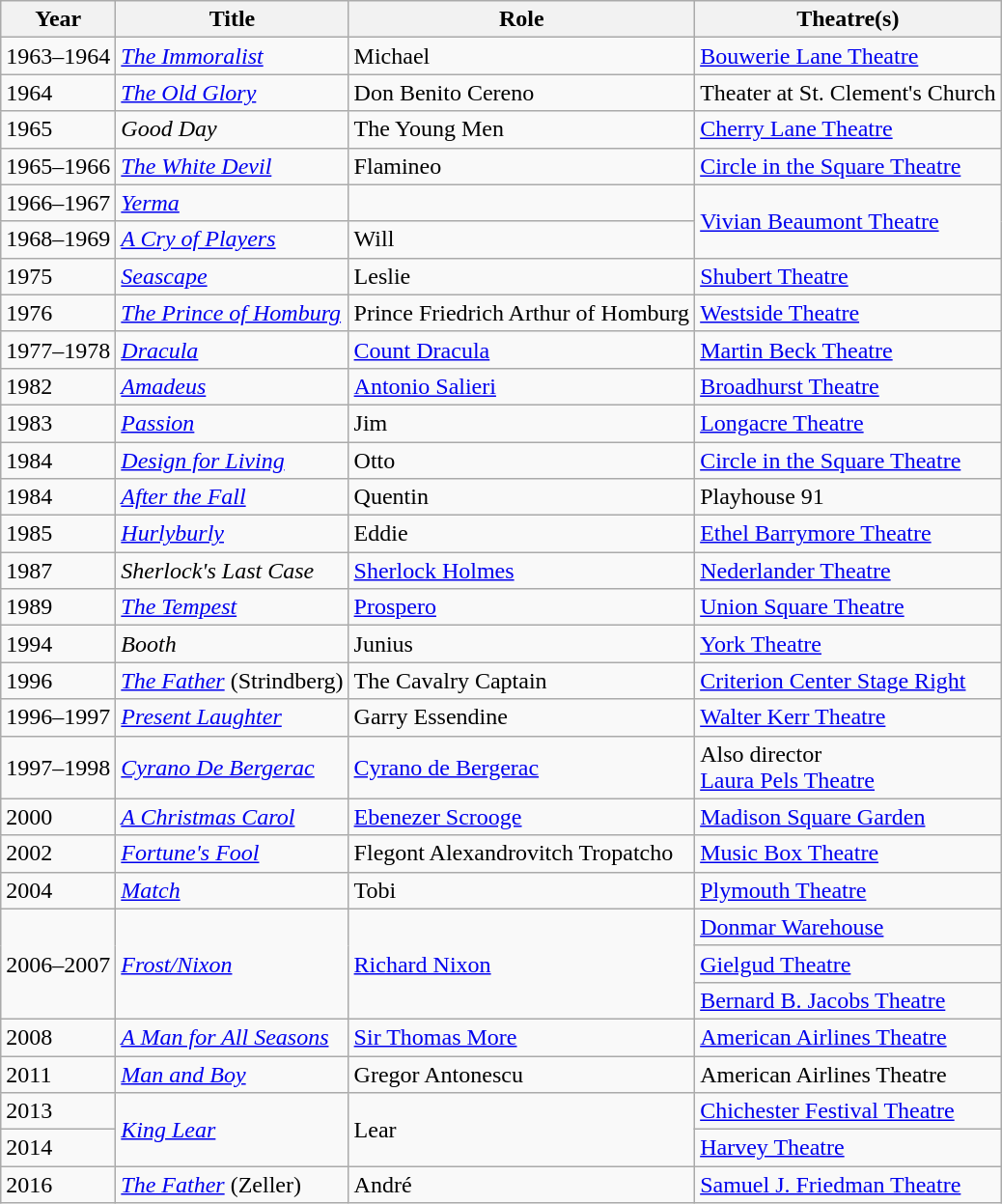<table class="wikitable sortable">
<tr>
<th>Year</th>
<th>Title</th>
<th>Role</th>
<th>Theatre(s)</th>
</tr>
<tr>
<td>1963–1964</td>
<td><em><a href='#'>The Immoralist</a></em></td>
<td>Michael</td>
<td><a href='#'>Bouwerie Lane Theatre</a></td>
</tr>
<tr>
<td>1964</td>
<td><em><a href='#'>The Old Glory</a></em></td>
<td>Don Benito Cereno</td>
<td>Theater at St. Clement's Church</td>
</tr>
<tr>
<td>1965</td>
<td><em>Good Day</em></td>
<td>The Young Men</td>
<td><a href='#'>Cherry Lane Theatre</a></td>
</tr>
<tr>
<td>1965–1966</td>
<td><em><a href='#'>The White Devil</a></em></td>
<td>Flamineo</td>
<td><a href='#'>Circle in the Square Theatre</a></td>
</tr>
<tr>
<td>1966–1967</td>
<td><em><a href='#'>Yerma</a></em></td>
<td></td>
<td rowspan="2"><a href='#'>Vivian Beaumont Theatre</a></td>
</tr>
<tr>
<td>1968–1969</td>
<td><em><a href='#'>A Cry of Players</a></em></td>
<td>Will</td>
</tr>
<tr>
<td>1975</td>
<td><em><a href='#'>Seascape</a></em></td>
<td>Leslie</td>
<td><a href='#'>Shubert Theatre</a></td>
</tr>
<tr>
<td>1976</td>
<td><em><a href='#'>The Prince of Homburg</a></em></td>
<td>Prince Friedrich Arthur of Homburg</td>
<td><a href='#'>Westside Theatre</a></td>
</tr>
<tr>
<td>1977–1978</td>
<td><em><a href='#'>Dracula</a></em></td>
<td><a href='#'>Count Dracula</a></td>
<td><a href='#'>Martin Beck Theatre</a></td>
</tr>
<tr>
<td>1982</td>
<td><em><a href='#'>Amadeus</a></em></td>
<td><a href='#'>Antonio Salieri</a></td>
<td><a href='#'>Broadhurst Theatre</a></td>
</tr>
<tr>
<td>1983</td>
<td><em><a href='#'>Passion</a></em></td>
<td>Jim</td>
<td><a href='#'>Longacre Theatre</a></td>
</tr>
<tr>
<td>1984</td>
<td><em><a href='#'>Design for Living</a></em></td>
<td>Otto</td>
<td><a href='#'>Circle in the Square Theatre</a></td>
</tr>
<tr>
<td>1984</td>
<td><em><a href='#'>After the Fall</a></em></td>
<td>Quentin</td>
<td>Playhouse 91</td>
</tr>
<tr>
<td>1985</td>
<td><em><a href='#'>Hurlyburly</a></em></td>
<td>Eddie</td>
<td><a href='#'>Ethel Barrymore Theatre</a></td>
</tr>
<tr>
<td>1987</td>
<td><em>Sherlock's Last Case</em></td>
<td><a href='#'>Sherlock Holmes</a></td>
<td><a href='#'>Nederlander Theatre</a></td>
</tr>
<tr>
<td>1989</td>
<td><em><a href='#'>The Tempest</a></em></td>
<td><a href='#'>Prospero</a></td>
<td><a href='#'>Union Square Theatre</a></td>
</tr>
<tr>
<td>1994</td>
<td><em>Booth</em></td>
<td>Junius</td>
<td><a href='#'>York Theatre</a></td>
</tr>
<tr>
<td>1996</td>
<td><em><a href='#'>The Father</a></em> (Strindberg)</td>
<td>The Cavalry Captain</td>
<td><a href='#'>Criterion Center Stage Right</a></td>
</tr>
<tr>
<td>1996–1997</td>
<td><em><a href='#'>Present Laughter</a></em></td>
<td>Garry Essendine</td>
<td><a href='#'>Walter Kerr Theatre</a></td>
</tr>
<tr>
<td>1997–1998</td>
<td><em><a href='#'>Cyrano De Bergerac</a></em></td>
<td><a href='#'>Cyrano de Bergerac</a></td>
<td>Also director<br><a href='#'>Laura Pels Theatre</a></td>
</tr>
<tr>
<td>2000</td>
<td><em><a href='#'>A Christmas Carol</a></em></td>
<td><a href='#'>Ebenezer Scrooge</a></td>
<td><a href='#'>Madison Square Garden</a></td>
</tr>
<tr>
<td>2002</td>
<td><em><a href='#'>Fortune's Fool</a></em></td>
<td>Flegont Alexandrovitch Tropatcho</td>
<td><a href='#'>Music Box Theatre</a></td>
</tr>
<tr>
<td>2004</td>
<td><em><a href='#'>Match</a></em></td>
<td>Tobi</td>
<td><a href='#'>Plymouth Theatre</a></td>
</tr>
<tr>
<td rowspan=3>2006–2007</td>
<td rowspan=3><em><a href='#'>Frost/Nixon</a></em></td>
<td rowspan=3><a href='#'>Richard Nixon</a></td>
<td><a href='#'>Donmar Warehouse</a></td>
</tr>
<tr>
<td><a href='#'>Gielgud Theatre</a></td>
</tr>
<tr>
<td><a href='#'>Bernard B. Jacobs Theatre</a></td>
</tr>
<tr>
<td>2008</td>
<td><em><a href='#'>A Man for All Seasons</a></em></td>
<td><a href='#'>Sir Thomas More</a></td>
<td rowspan="1"><a href='#'>American Airlines Theatre</a></td>
</tr>
<tr>
<td>2011</td>
<td><em><a href='#'>Man and Boy</a></em></td>
<td>Gregor Antonescu</td>
<td>American Airlines Theatre</td>
</tr>
<tr>
<td>2013</td>
<td rowspan=2><em><a href='#'>King Lear</a></em></td>
<td rowspan=2>Lear</td>
<td><a href='#'>Chichester Festival Theatre</a></td>
</tr>
<tr>
<td>2014</td>
<td><a href='#'>Harvey Theatre</a></td>
</tr>
<tr>
<td>2016</td>
<td><em><a href='#'>The Father</a></em> (Zeller)</td>
<td>André</td>
<td><a href='#'>Samuel J. Friedman Theatre</a></td>
</tr>
</table>
